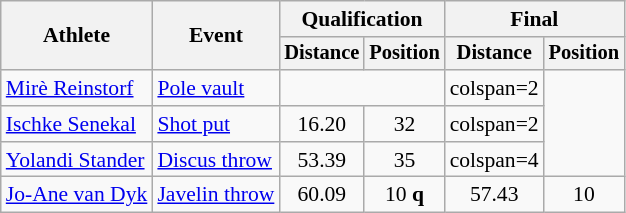<table class=wikitable style=font-size:90%>
<tr>
<th rowspan=2>Athlete</th>
<th rowspan=2>Event</th>
<th colspan=2>Qualification</th>
<th colspan=2>Final</th>
</tr>
<tr style=font-size:95%>
<th>Distance</th>
<th>Position</th>
<th>Distance</th>
<th>Position</th>
</tr>
<tr align=center>
<td align=left><a href='#'>Mirè Reinstorf</a></td>
<td align=left><a href='#'>Pole vault</a></td>
<td colspan=2></td>
<td>colspan=2 </td>
</tr>
<tr align=center>
<td align=left><a href='#'>Ischke Senekal</a></td>
<td align=left><a href='#'>Shot put</a></td>
<td>16.20</td>
<td>32</td>
<td>colspan=2 </td>
</tr>
<tr align=center>
<td align=left><a href='#'>Yolandi Stander</a></td>
<td align=left><a href='#'>Discus throw</a></td>
<td>53.39</td>
<td>35</td>
<td>colspan=4 </td>
</tr>
<tr align=center>
<td align=left><a href='#'>Jo-Ane van Dyk</a></td>
<td align=left><a href='#'>Javelin throw</a></td>
<td>60.09</td>
<td>10 <strong>q</strong></td>
<td>57.43</td>
<td>10</td>
</tr>
</table>
